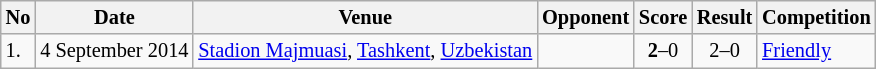<table class="wikitable" style="font-size:85%;">
<tr>
<th>No</th>
<th>Date</th>
<th>Venue</th>
<th>Opponent</th>
<th>Score</th>
<th>Result</th>
<th>Competition</th>
</tr>
<tr>
<td>1.</td>
<td>4 September 2014</td>
<td><a href='#'>Stadion Majmuasi</a>, <a href='#'>Tashkent</a>, <a href='#'>Uzbekistan</a></td>
<td></td>
<td align=center><strong>2</strong>–0</td>
<td align=center>2–0</td>
<td><a href='#'>Friendly</a></td>
</tr>
</table>
